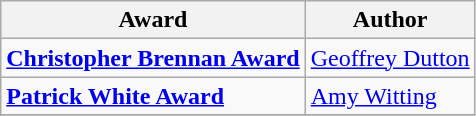<table class="wikitable">
<tr>
<th>Award</th>
<th>Author</th>
</tr>
<tr>
<td><strong><a href='#'>Christopher Brennan Award</a></strong></td>
<td><a href='#'>Geoffrey Dutton</a></td>
</tr>
<tr>
<td><strong><a href='#'>Patrick White Award</a></strong></td>
<td><a href='#'>Amy Witting</a></td>
</tr>
<tr>
</tr>
</table>
